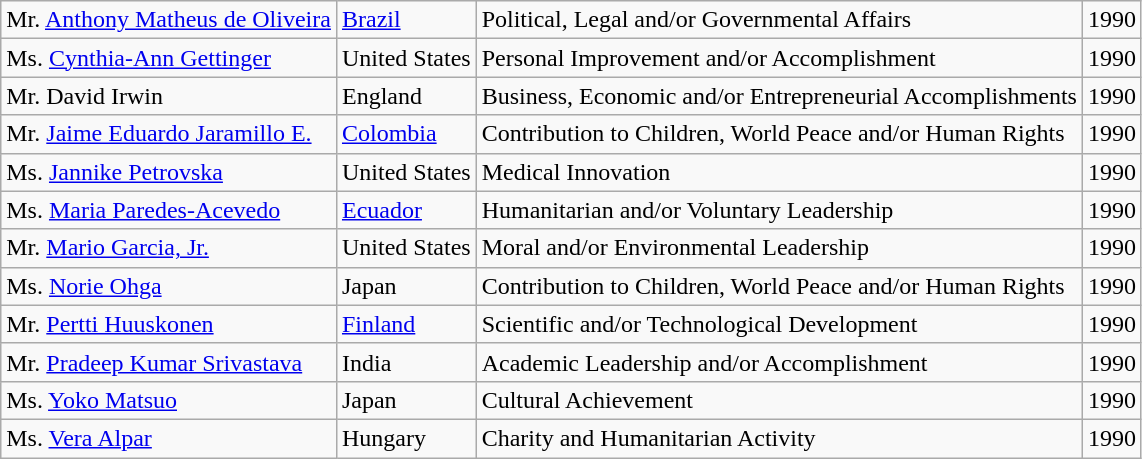<table class="wikitable">
<tr>
<td>Mr. <a href='#'>Anthony Matheus de Oliveira</a></td>
<td><a href='#'>Brazil</a></td>
<td>Political, Legal and/or Governmental Affairs</td>
<td style="text-align:right;">1990</td>
</tr>
<tr>
<td>Ms. <a href='#'>Cynthia-Ann Gettinger</a></td>
<td>United States</td>
<td>Personal Improvement and/or Accomplishment</td>
<td style="text-align:right;">1990</td>
</tr>
<tr>
<td>Mr. David Irwin</td>
<td>England</td>
<td>Business, Economic and/or Entrepreneurial Accomplishments</td>
<td style="text-align:right;">1990</td>
</tr>
<tr>
<td>Mr. <a href='#'>Jaime Eduardo Jaramillo E.</a></td>
<td><a href='#'>Colombia</a></td>
<td>Contribution to Children, World Peace and/or Human Rights</td>
<td style="text-align:right;">1990</td>
</tr>
<tr>
<td>Ms. <a href='#'>Jannike Petrovska</a></td>
<td>United States</td>
<td>Medical Innovation</td>
<td style="text-align:right;">1990</td>
</tr>
<tr>
<td>Ms. <a href='#'>Maria Paredes-Acevedo</a></td>
<td><a href='#'>Ecuador</a></td>
<td>Humanitarian and/or Voluntary Leadership</td>
<td style="text-align:right;">1990</td>
</tr>
<tr>
<td>Mr. <a href='#'>Mario Garcia, Jr.</a></td>
<td>United States</td>
<td>Moral and/or Environmental Leadership</td>
<td style="text-align:right;">1990</td>
</tr>
<tr>
<td>Ms. <a href='#'>Norie Ohga</a></td>
<td>Japan</td>
<td>Contribution to Children, World Peace and/or Human Rights</td>
<td style="text-align:right;">1990</td>
</tr>
<tr>
<td>Mr. <a href='#'>Pertti Huuskonen</a></td>
<td><a href='#'>Finland</a></td>
<td>Scientific and/or Technological Development</td>
<td style="text-align:right;">1990</td>
</tr>
<tr>
<td>Mr. <a href='#'>Pradeep Kumar Srivastava</a></td>
<td>India</td>
<td>Academic Leadership and/or Accomplishment</td>
<td style="text-align:right;">1990</td>
</tr>
<tr>
<td>Ms. <a href='#'>Yoko Matsuo</a></td>
<td>Japan</td>
<td>Cultural Achievement</td>
<td style="text-align:right;">1990</td>
</tr>
<tr>
<td>Ms. <a href='#'>Vera Alpar</a></td>
<td>Hungary</td>
<td>Charity and Humanitarian Activity</td>
<td style="text-align:right;">1990</td>
</tr>
</table>
